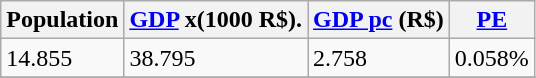<table class="wikitable" border="1">
<tr>
<th>Population</th>
<th><a href='#'>GDP</a> x(1000 R$).</th>
<th><a href='#'>GDP pc</a> (R$)</th>
<th><a href='#'>PE</a></th>
</tr>
<tr>
<td>14.855</td>
<td>38.795</td>
<td>2.758</td>
<td>0.058%</td>
</tr>
<tr>
</tr>
</table>
